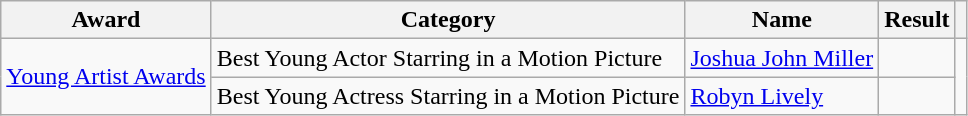<table class="wikitable">
<tr>
<th>Award</th>
<th>Category</th>
<th>Name</th>
<th>Result</th>
<th></th>
</tr>
<tr>
<td rowspan="2"><a href='#'>Young Artist Awards</a></td>
<td>Best Young Actor Starring in a Motion Picture</td>
<td><a href='#'>Joshua John Miller</a></td>
<td></td>
<td rowspan="2" align="center"></td>
</tr>
<tr>
<td>Best Young Actress Starring in a Motion Picture</td>
<td><a href='#'>Robyn Lively</a></td>
<td></td>
</tr>
</table>
